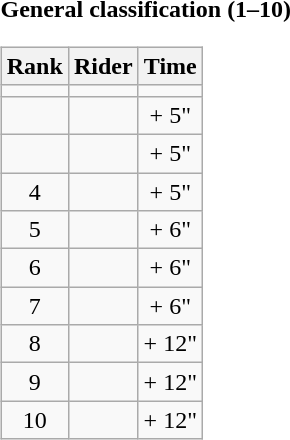<table>
<tr>
<td><strong>General classification (1–10)</strong><br><table class="wikitable">
<tr>
<th scope="col">Rank</th>
<th scope="col">Rider</th>
<th scope="col">Time</th>
</tr>
<tr>
<td style="text-align:center;"></td>
<td></td>
<td style="text-align:center;"></td>
</tr>
<tr>
<td style="text-align:center;"></td>
<td></td>
<td style="text-align:center;">+ 5"</td>
</tr>
<tr>
<td style="text-align:center;"></td>
<td></td>
<td style="text-align:center;">+ 5"</td>
</tr>
<tr>
<td style="text-align:center;">4</td>
<td></td>
<td style="text-align:center;">+ 5"</td>
</tr>
<tr>
<td style="text-align:center;">5</td>
<td></td>
<td style="text-align:center;">+ 6"</td>
</tr>
<tr>
<td style="text-align:center;">6</td>
<td></td>
<td style="text-align:center;">+ 6"</td>
</tr>
<tr>
<td style="text-align:center;">7</td>
<td></td>
<td style="text-align:center;">+ 6"</td>
</tr>
<tr>
<td style="text-align:center;">8</td>
<td></td>
<td style="text-align:center;">+ 12"</td>
</tr>
<tr>
<td style="text-align:center;">9</td>
<td></td>
<td style="text-align:center;">+ 12"</td>
</tr>
<tr>
<td style="text-align:center;">10</td>
<td></td>
<td style="text-align:center;">+ 12"</td>
</tr>
</table>
</td>
</tr>
</table>
